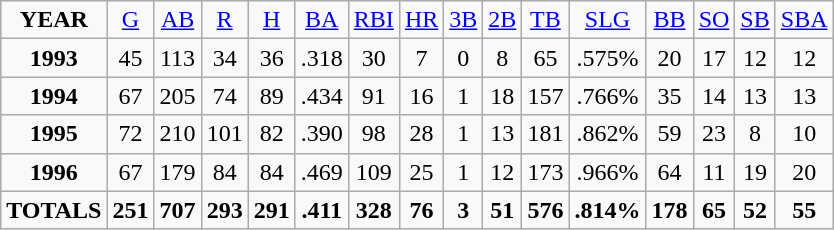<table class="wikitable">
<tr align=center>
<td><strong>YEAR</strong></td>
<td><a href='#'>G</a></td>
<td><a href='#'>AB</a></td>
<td><a href='#'>R</a></td>
<td><a href='#'>H</a></td>
<td><a href='#'>BA</a></td>
<td><a href='#'>RBI</a></td>
<td><a href='#'>HR</a></td>
<td><a href='#'>3B</a></td>
<td><a href='#'>2B</a></td>
<td><a href='#'>TB</a></td>
<td><a href='#'>SLG</a></td>
<td><a href='#'>BB</a></td>
<td><a href='#'>SO</a></td>
<td><a href='#'>SB</a></td>
<td><a href='#'>SBA</a></td>
</tr>
<tr align=center>
<td><strong>1993</strong></td>
<td>45</td>
<td>113</td>
<td>34</td>
<td>36</td>
<td>.318</td>
<td>30</td>
<td>7</td>
<td>0</td>
<td>8</td>
<td>65</td>
<td>.575%</td>
<td>20</td>
<td>17</td>
<td>12</td>
<td>12</td>
</tr>
<tr align=center>
<td><strong>1994</strong></td>
<td>67</td>
<td>205</td>
<td>74</td>
<td>89</td>
<td>.434</td>
<td>91</td>
<td>16</td>
<td>1</td>
<td>18</td>
<td>157</td>
<td>.766%</td>
<td>35</td>
<td>14</td>
<td>13</td>
<td>13</td>
</tr>
<tr align=center>
<td><strong>1995</strong></td>
<td>72</td>
<td>210</td>
<td>101</td>
<td>82</td>
<td>.390</td>
<td>98</td>
<td>28</td>
<td>1</td>
<td>13</td>
<td>181</td>
<td>.862%</td>
<td>59</td>
<td>23</td>
<td>8</td>
<td>10</td>
</tr>
<tr align=center>
<td><strong>1996</strong></td>
<td>67</td>
<td>179</td>
<td>84</td>
<td>84</td>
<td>.469</td>
<td>109</td>
<td>25</td>
<td>1</td>
<td>12</td>
<td>173</td>
<td>.966%</td>
<td>64</td>
<td>11</td>
<td>19</td>
<td>20</td>
</tr>
<tr align=center>
<td><strong>TOTALS</strong></td>
<td><strong>251</strong></td>
<td><strong>707</strong></td>
<td><strong>293</strong></td>
<td><strong>291</strong></td>
<td><strong>.411</strong></td>
<td><strong>328</strong></td>
<td><strong>76</strong></td>
<td><strong>3</strong></td>
<td><strong>51</strong></td>
<td><strong>576</strong></td>
<td><strong>.814%</strong></td>
<td><strong>178</strong></td>
<td><strong>65</strong></td>
<td><strong>52</strong></td>
<td><strong>55</strong></td>
</tr>
</table>
